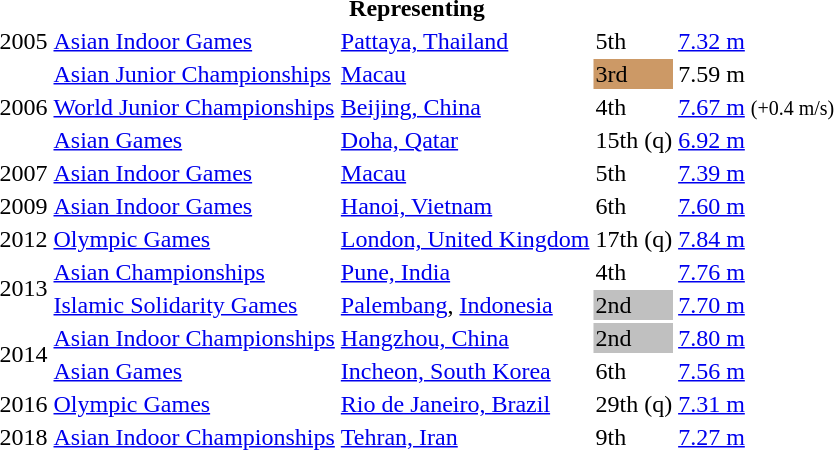<table>
<tr>
<th colspan="5">Representing </th>
</tr>
<tr>
<td>2005</td>
<td><a href='#'>Asian Indoor Games</a></td>
<td><a href='#'>Pattaya, Thailand</a></td>
<td>5th</td>
<td><a href='#'>7.32 m</a></td>
</tr>
<tr>
<td rowspan=3>2006</td>
<td><a href='#'>Asian Junior Championships</a></td>
<td><a href='#'>Macau</a></td>
<td bgcolor=cc9966>3rd</td>
<td>7.59 m</td>
</tr>
<tr>
<td><a href='#'>World Junior Championships</a></td>
<td><a href='#'>Beijing, China</a></td>
<td>4th</td>
<td><a href='#'>7.67 m</a>  <small>(+0.4 m/s)</small></td>
</tr>
<tr>
<td><a href='#'>Asian Games</a></td>
<td><a href='#'>Doha, Qatar</a></td>
<td>15th (q)</td>
<td><a href='#'>6.92 m</a></td>
</tr>
<tr>
<td>2007</td>
<td><a href='#'>Asian Indoor Games</a></td>
<td><a href='#'>Macau</a></td>
<td>5th</td>
<td><a href='#'>7.39 m</a></td>
</tr>
<tr>
<td>2009</td>
<td><a href='#'>Asian Indoor Games</a></td>
<td><a href='#'>Hanoi, Vietnam</a></td>
<td>6th</td>
<td><a href='#'>7.60 m</a></td>
</tr>
<tr>
<td>2012</td>
<td><a href='#'>Olympic Games</a></td>
<td><a href='#'>London, United Kingdom</a></td>
<td>17th (q)</td>
<td><a href='#'>7.84 m</a></td>
</tr>
<tr>
<td rowspan=2>2013</td>
<td><a href='#'>Asian Championships</a></td>
<td><a href='#'>Pune, India</a></td>
<td>4th</td>
<td><a href='#'>7.76 m</a></td>
</tr>
<tr>
<td><a href='#'>Islamic Solidarity Games</a></td>
<td><a href='#'>Palembang</a>, <a href='#'>Indonesia</a></td>
<td bgcolor="silver">2nd</td>
<td><a href='#'>7.70 m</a></td>
</tr>
<tr>
<td rowspan=2>2014</td>
<td><a href='#'>Asian Indoor Championships</a></td>
<td><a href='#'>Hangzhou, China</a></td>
<td bgcolor="silver">2nd</td>
<td><a href='#'>7.80 m</a></td>
</tr>
<tr>
<td><a href='#'>Asian Games</a></td>
<td><a href='#'>Incheon, South Korea</a></td>
<td>6th</td>
<td><a href='#'>7.56 m</a></td>
</tr>
<tr>
<td>2016</td>
<td><a href='#'>Olympic Games</a></td>
<td><a href='#'>Rio de Janeiro, Brazil</a></td>
<td>29th (q)</td>
<td><a href='#'>7.31 m</a></td>
</tr>
<tr>
<td>2018</td>
<td><a href='#'>Asian Indoor Championships</a></td>
<td><a href='#'>Tehran, Iran</a></td>
<td>9th</td>
<td><a href='#'>7.27 m</a></td>
</tr>
</table>
